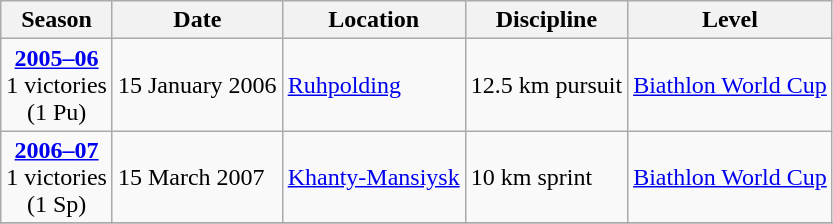<table class="wikitable">
<tr>
<th>Season</th>
<th>Date</th>
<th>Location</th>
<th>Discipline</th>
<th>Level</th>
</tr>
<tr>
<td style="text-align:center;"><strong><a href='#'>2005–06</a></strong> <br> 1 victories <br> (1 Pu)</td>
<td>15 January 2006</td>
<td> <a href='#'>Ruhpolding</a></td>
<td>12.5 km pursuit</td>
<td><a href='#'>Biathlon World Cup</a></td>
</tr>
<tr>
<td style="text-align:center;"><strong><a href='#'>2006–07</a></strong> <br> 1 victories <br> (1 Sp)</td>
<td>15 March 2007</td>
<td> <a href='#'>Khanty-Mansiysk</a></td>
<td>10 km sprint</td>
<td><a href='#'>Biathlon World Cup</a></td>
</tr>
<tr>
</tr>
</table>
